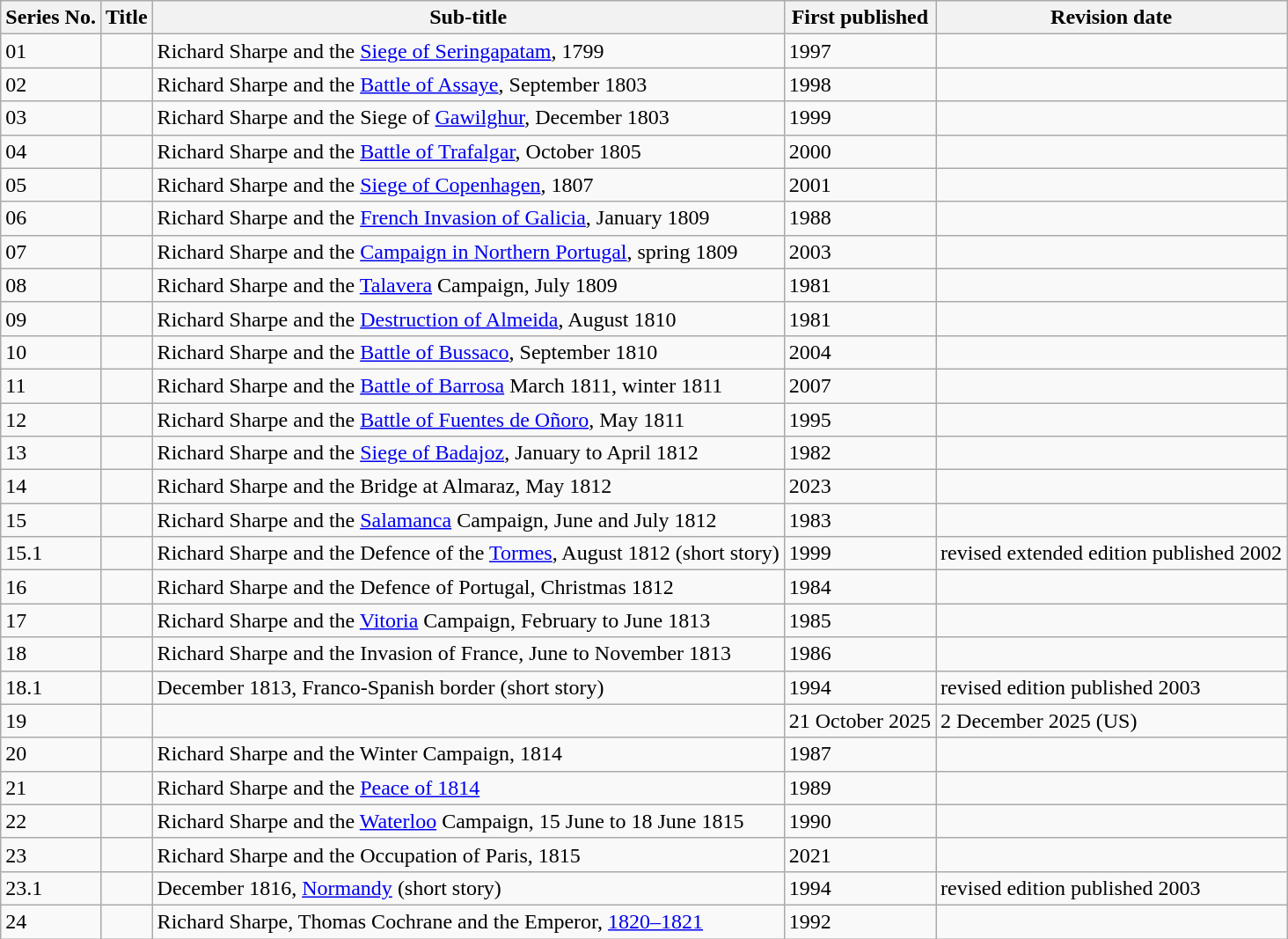<table class="wikitable sortable">
<tr>
<th>Series No.</th>
<th>Title</th>
<th>Sub-title</th>
<th>First published</th>
<th>Revision date</th>
</tr>
<tr>
<td>01</td>
<td></td>
<td>Richard Sharpe and the <a href='#'>Siege of Seringapatam</a>, 1799</td>
<td>1997</td>
<td></td>
</tr>
<tr>
<td>02</td>
<td></td>
<td>Richard Sharpe and the <a href='#'>Battle of Assaye</a>, September 1803</td>
<td>1998</td>
<td></td>
</tr>
<tr>
<td>03</td>
<td></td>
<td>Richard Sharpe and the Siege of <a href='#'>Gawilghur</a>, December 1803</td>
<td>1999</td>
<td></td>
</tr>
<tr>
<td>04</td>
<td></td>
<td>Richard Sharpe and the <a href='#'>Battle of Trafalgar</a>, October 1805</td>
<td>2000</td>
<td></td>
</tr>
<tr>
<td>05</td>
<td></td>
<td>Richard Sharpe and the <a href='#'>Siege of Copenhagen</a>, 1807</td>
<td>2001</td>
<td></td>
</tr>
<tr>
<td>06</td>
<td></td>
<td>Richard Sharpe and the <a href='#'>French Invasion of Galicia</a>, January 1809</td>
<td>1988</td>
<td></td>
</tr>
<tr>
<td>07</td>
<td></td>
<td>Richard Sharpe and the <a href='#'>Campaign in Northern Portugal</a>, spring 1809</td>
<td>2003</td>
<td></td>
</tr>
<tr>
<td>08</td>
<td></td>
<td>Richard Sharpe and the <a href='#'>Talavera</a> Campaign, July 1809</td>
<td>1981</td>
<td></td>
</tr>
<tr>
<td>09</td>
<td></td>
<td>Richard Sharpe and the <a href='#'>Destruction of Almeida</a>, August 1810</td>
<td>1981</td>
<td></td>
</tr>
<tr>
<td>10</td>
<td></td>
<td>Richard Sharpe and the <a href='#'>Battle of Bussaco</a>, September 1810</td>
<td>2004</td>
<td></td>
</tr>
<tr>
<td>11</td>
<td></td>
<td>Richard Sharpe and the <a href='#'>Battle of Barrosa</a> March 1811, winter 1811</td>
<td>2007</td>
<td></td>
</tr>
<tr>
<td>12</td>
<td></td>
<td>Richard Sharpe and the <a href='#'>Battle of Fuentes de Oñoro</a>, May 1811</td>
<td>1995</td>
<td></td>
</tr>
<tr>
<td>13</td>
<td></td>
<td>Richard Sharpe and the <a href='#'>Siege of Badajoz</a>, January to April 1812</td>
<td>1982</td>
<td></td>
</tr>
<tr>
<td>14</td>
<td></td>
<td>Richard Sharpe and the Bridge at Almaraz, May 1812</td>
<td>2023</td>
<td></td>
</tr>
<tr>
<td>15</td>
<td></td>
<td>Richard Sharpe and the <a href='#'>Salamanca</a> Campaign, June and July 1812</td>
<td>1983</td>
<td></td>
</tr>
<tr>
<td>15.1</td>
<td></td>
<td>Richard Sharpe and the Defence of the <a href='#'>Tormes</a>, August 1812 (short story)</td>
<td>1999</td>
<td>revised extended edition published 2002</td>
</tr>
<tr>
<td>16</td>
<td></td>
<td>Richard Sharpe and the Defence of Portugal, Christmas 1812</td>
<td>1984</td>
<td></td>
</tr>
<tr>
<td>17</td>
<td></td>
<td>Richard Sharpe and the <a href='#'>Vitoria</a> Campaign, February to June 1813</td>
<td>1985</td>
<td></td>
</tr>
<tr>
<td>18</td>
<td></td>
<td>Richard Sharpe and the Invasion of France, June to November 1813</td>
<td>1986</td>
<td></td>
</tr>
<tr>
<td>18.1</td>
<td></td>
<td>December 1813, Franco-Spanish border (short story)</td>
<td>1994</td>
<td>revised edition published 2003</td>
</tr>
<tr>
<td>19</td>
<td></td>
<td></td>
<td>21 October 2025</td>
<td>2 December 2025 (US)</td>
</tr>
<tr>
<td>20</td>
<td></td>
<td>Richard Sharpe and the Winter Campaign, 1814</td>
<td>1987</td>
<td></td>
</tr>
<tr>
<td>21</td>
<td></td>
<td>Richard Sharpe and the <a href='#'>Peace of 1814</a></td>
<td>1989</td>
<td></td>
</tr>
<tr>
<td>22</td>
<td></td>
<td>Richard Sharpe and the <a href='#'>Waterloo</a> Campaign, 15 June to 18 June 1815</td>
<td>1990</td>
<td></td>
</tr>
<tr>
<td>23</td>
<td></td>
<td>Richard Sharpe and the Occupation of Paris, 1815</td>
<td>2021</td>
<td></td>
</tr>
<tr>
<td>23.1</td>
<td></td>
<td>December 1816, <a href='#'>Normandy</a> (short story)</td>
<td>1994</td>
<td>revised edition published 2003</td>
</tr>
<tr>
<td>24</td>
<td></td>
<td>Richard Sharpe, Thomas Cochrane and the Emperor, <a href='#'>1820–1821</a></td>
<td>1992</td>
<td></td>
</tr>
</table>
